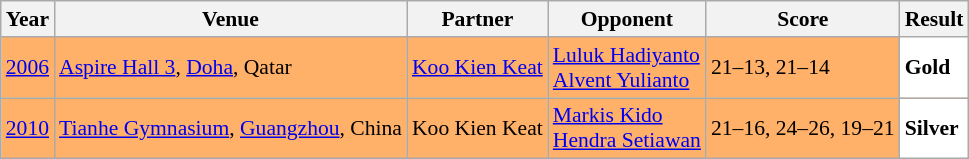<table class="sortable wikitable" style="font-size: 90%;">
<tr>
<th>Year</th>
<th>Venue</th>
<th>Partner</th>
<th>Opponent</th>
<th>Score</th>
<th>Result</th>
</tr>
<tr style="background:#FFB069">
<td align="center"><a href='#'>2006</a></td>
<td align="left"><a href='#'>Aspire Hall 3</a>, <a href='#'>Doha</a>, Qatar</td>
<td align="left"> <a href='#'>Koo Kien Keat</a></td>
<td align="left"> <a href='#'>Luluk Hadiyanto</a><br> <a href='#'>Alvent Yulianto</a></td>
<td align="left">21–13, 21–14</td>
<td style="text-align:left; background:white"> <strong>Gold</strong></td>
</tr>
<tr style="background:#FFB069">
<td align="center"><a href='#'>2010</a></td>
<td align="left"><a href='#'>Tianhe Gymnasium</a>, <a href='#'>Guangzhou</a>, China</td>
<td align="left"> Koo Kien Keat</td>
<td align="left"> <a href='#'>Markis Kido</a><br> <a href='#'>Hendra Setiawan</a></td>
<td align="left">21–16, 24–26, 19–21</td>
<td style="text-align:left; background:white"> <strong>Silver</strong></td>
</tr>
</table>
